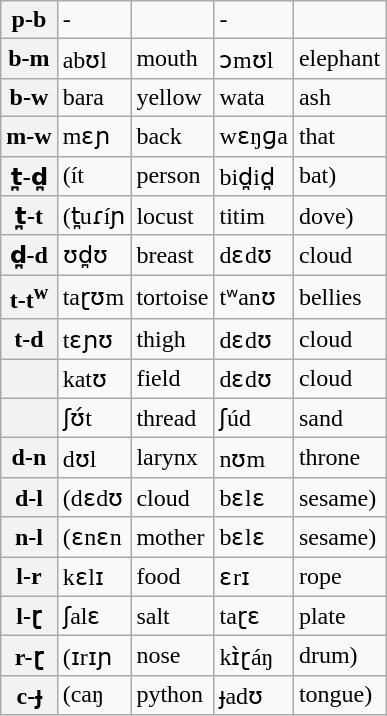<table class="wikitable">
<tr>
<th>p-b</th>
<td>-</td>
<td></td>
<td>-</td>
<td></td>
</tr>
<tr>
<th>b-m</th>
<td>abʊl</td>
<td>mouth</td>
<td>ɔmʊl</td>
<td>elephant</td>
</tr>
<tr>
<th>b-w</th>
<td>bara</td>
<td>yellow</td>
<td>wata</td>
<td>ash</td>
</tr>
<tr>
<th>m-w</th>
<td>mɛɲ</td>
<td>back</td>
<td>wɛŋɡa</td>
<td>that</td>
</tr>
<tr>
<th>t̪-d̪</th>
<td>(ít</td>
<td>person</td>
<td>bid̪id̪</td>
<td>bat)</td>
</tr>
<tr>
<th>t̪-t</th>
<td>(t̪uɾíɲ</td>
<td>locust</td>
<td>titim</td>
<td>dove)</td>
</tr>
<tr>
<th>d̪-d</th>
<td>ʊd̪ʊ</td>
<td>breast</td>
<td>dɛdʊ</td>
<td>cloud</td>
</tr>
<tr>
<th>t-t<sup>w</sup></th>
<td>taɽʊm</td>
<td>tortoise</td>
<td>tʷanʊ</td>
<td>bellies</td>
</tr>
<tr>
<th>t-d</th>
<td>tɛɲʊ</td>
<td>thigh</td>
<td>dɛdʊ</td>
<td>cloud</td>
</tr>
<tr>
<th></th>
<td>katʊ</td>
<td>field</td>
<td>dɛdʊ</td>
<td>cloud</td>
</tr>
<tr>
<th></th>
<td>ʃʊ́t</td>
<td>thread</td>
<td>ʃúd</td>
<td>sand</td>
</tr>
<tr>
<th>d-n</th>
<td>dʊl</td>
<td>larynx</td>
<td>nʊm</td>
<td>throne</td>
</tr>
<tr>
<th>d-l</th>
<td>(dɛdʊ</td>
<td>cloud</td>
<td>bɛlɛ</td>
<td>sesame)</td>
</tr>
<tr>
<th>n-l</th>
<td>(ɛnɛn</td>
<td>mother</td>
<td>bɛlɛ</td>
<td>sesame)</td>
</tr>
<tr>
<th>l-r</th>
<td>kɛlɪ</td>
<td>food</td>
<td>ɛrɪ</td>
<td>rope</td>
</tr>
<tr>
<th>l-ɽ</th>
<td>ʃalɛ</td>
<td>salt</td>
<td>taɽɛ</td>
<td>plate</td>
</tr>
<tr>
<th>r-ɽ</th>
<td>(ɪrɪɲ</td>
<td>nose</td>
<td>kɪ̀ɽáŋ</td>
<td>drum)</td>
</tr>
<tr>
<th>c-ɟ</th>
<td>(caŋ</td>
<td>python</td>
<td>ɟadʊ</td>
<td>tongue)</td>
</tr>
</table>
